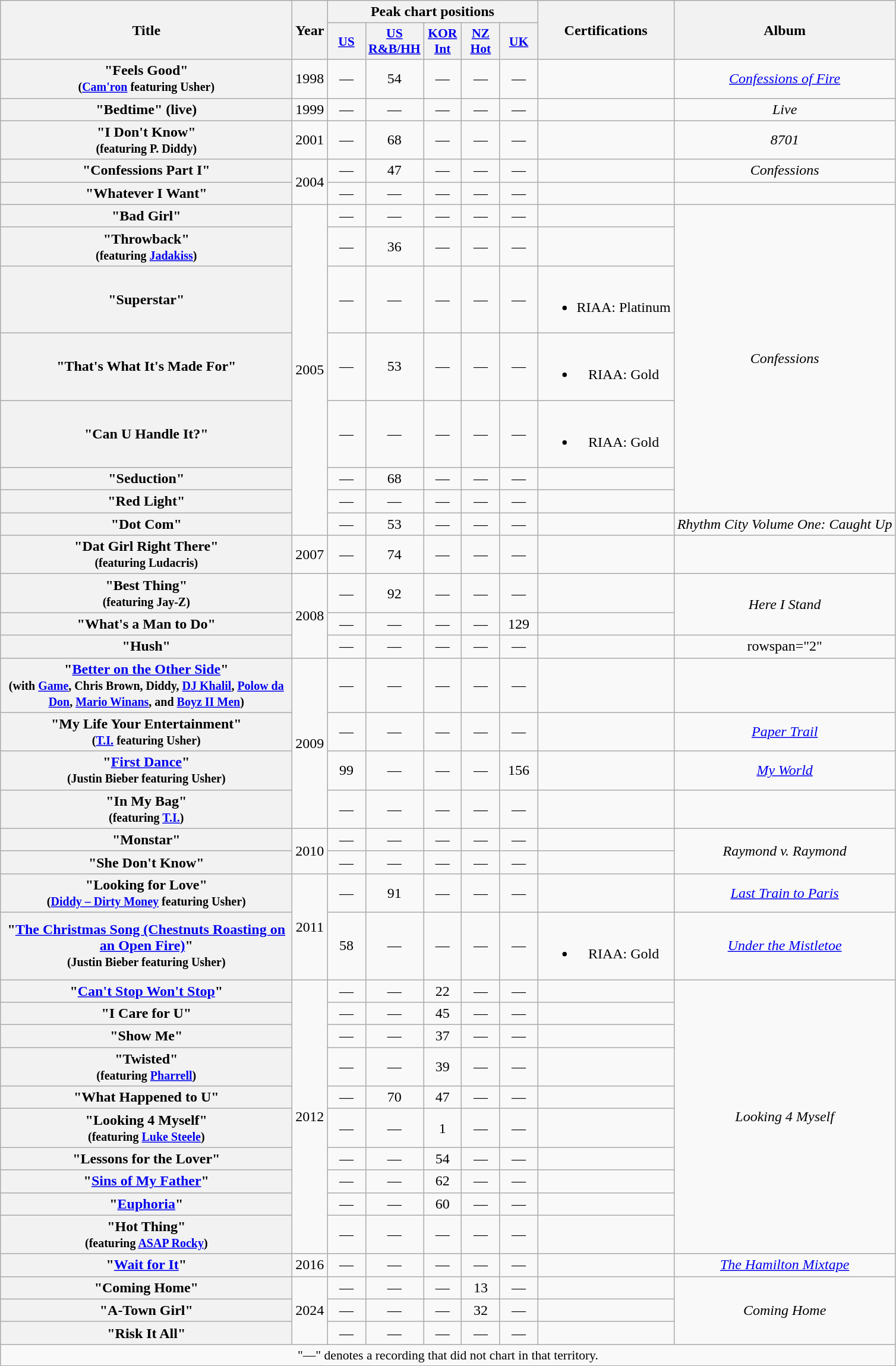<table class="wikitable plainrowheaders" style="text-align:center;">
<tr>
<th scope="col" rowspan="2" style="width:20em;">Title</th>
<th scope="col" rowspan="2">Year</th>
<th scope="col" colspan="5">Peak chart positions</th>
<th scope="col" rowspan="2">Certifications</th>
<th scope="col" rowspan="2">Album</th>
</tr>
<tr>
<th scope="col" style="width:2.5em;font-size:90%;"><a href='#'>US</a><br></th>
<th scope="col" style="width:2.5em;font-size:90%;"><a href='#'>US<br>R&B/HH</a><br></th>
<th scope="col" style="width:2.5em;font-size:90%;"><a href='#'>KOR <br>Int</a><br></th>
<th scope="col" style="width:2.5em;font-size:90%;"><a href='#'>NZ<br>Hot</a><br></th>
<th scope="col" style="width:2.5em;font-size:90%;"><a href='#'>UK</a><br></th>
</tr>
<tr>
<th scope="row">"Feels Good"<br><small>(<a href='#'>Cam'ron</a> featuring Usher)</small></th>
<td>1998</td>
<td>—</td>
<td>54</td>
<td>—</td>
<td>—</td>
<td>—</td>
<td></td>
<td><em><a href='#'>Confessions of Fire</a></em></td>
</tr>
<tr>
<th scope="row">"Bedtime" (live)</th>
<td>1999</td>
<td>—</td>
<td>—</td>
<td>—</td>
<td>—</td>
<td>—</td>
<td></td>
<td><em>Live</em></td>
</tr>
<tr>
<th scope="row">"I Don't Know"<br><small>(featuring P. Diddy)</small></th>
<td>2001</td>
<td>—</td>
<td>68</td>
<td>—</td>
<td>—</td>
<td>—</td>
<td></td>
<td><em>8701</em></td>
</tr>
<tr>
<th scope="row">"Confessions Part I"</th>
<td rowspan="2">2004</td>
<td>—</td>
<td>47</td>
<td>—</td>
<td>—</td>
<td>—</td>
<td></td>
<td><em>Confessions</em></td>
</tr>
<tr>
<th scope="row">"Whatever I Want"</th>
<td>—</td>
<td>—</td>
<td>—</td>
<td>—</td>
<td>—</td>
<td></td>
<td></td>
</tr>
<tr>
<th scope="row">"Bad Girl"</th>
<td rowspan="8">2005</td>
<td>—</td>
<td>—</td>
<td>—</td>
<td>—</td>
<td>—</td>
<td></td>
<td rowspan="7"><em>Confessions</em></td>
</tr>
<tr>
<th scope="row">"Throwback"<br><small>(featuring <a href='#'>Jadakiss</a>)</small></th>
<td>—</td>
<td>36</td>
<td>—</td>
<td>—</td>
<td>—</td>
<td></td>
</tr>
<tr>
<th scope="row">"Superstar"</th>
<td>—</td>
<td>—</td>
<td>—</td>
<td>—</td>
<td>—</td>
<td><br><ul><li>RIAA: Platinum</li></ul></td>
</tr>
<tr>
<th scope="row">"That's What It's Made For"</th>
<td>—</td>
<td>53</td>
<td>—</td>
<td>—</td>
<td>—</td>
<td><br><ul><li>RIAA: Gold</li></ul></td>
</tr>
<tr>
<th scope="row">"Can U Handle It?"</th>
<td>—</td>
<td>—</td>
<td>—</td>
<td>—</td>
<td>—</td>
<td><br><ul><li>RIAA: Gold</li></ul></td>
</tr>
<tr>
<th scope="row">"Seduction"</th>
<td>—</td>
<td>68</td>
<td>—</td>
<td>—</td>
<td>—</td>
<td></td>
</tr>
<tr>
<th scope="row">"Red Light"</th>
<td>—</td>
<td>—</td>
<td>—</td>
<td>—</td>
<td>—</td>
<td></td>
</tr>
<tr>
<th scope="row">"Dot Com"</th>
<td>—</td>
<td>53</td>
<td>—</td>
<td>—</td>
<td>—</td>
<td></td>
<td><em>Rhythm City Volume One: Caught Up</em></td>
</tr>
<tr>
<th scope="row">"Dat Girl Right There"<br><small>(featuring Ludacris)</small></th>
<td>2007</td>
<td>—</td>
<td>74</td>
<td>—</td>
<td>—</td>
<td>—</td>
<td></td>
<td></td>
</tr>
<tr>
<th scope="row">"Best Thing"<br><small>(featuring Jay-Z)</small></th>
<td rowspan="3">2008</td>
<td>—</td>
<td>92</td>
<td>—</td>
<td>—</td>
<td>—</td>
<td></td>
<td rowspan="2"><em>Here I Stand</em></td>
</tr>
<tr>
<th scope="row">"What's a Man to Do"</th>
<td>—</td>
<td>—</td>
<td>—</td>
<td>—</td>
<td>129</td>
<td></td>
</tr>
<tr>
<th scope="row">"Hush"</th>
<td>—</td>
<td>—</td>
<td>—</td>
<td>—</td>
<td>—</td>
<td></td>
<td>rowspan="2" </td>
</tr>
<tr>
<th scope="row">"<a href='#'>Better on the Other Side</a>"<br><small>(with <a href='#'>Game</a>, Chris Brown, Diddy, <a href='#'>DJ Khalil</a>, <a href='#'>Polow da Don</a>, <a href='#'>Mario Winans</a>, and <a href='#'>Boyz II Men</a>)</small></th>
<td rowspan="4">2009</td>
<td>—</td>
<td>—</td>
<td>—</td>
<td>—</td>
<td>—</td>
<td></td>
</tr>
<tr>
<th scope="row">"My Life Your Entertainment"<br><small>(<a href='#'>T.I.</a> featuring Usher)</small></th>
<td>—</td>
<td>—</td>
<td>—</td>
<td>—</td>
<td>—</td>
<td></td>
<td><em><a href='#'>Paper Trail</a></em></td>
</tr>
<tr>
<th scope="row">"<a href='#'>First Dance</a>"<br><small>(Justin Bieber featuring Usher)</small></th>
<td>99</td>
<td>—</td>
<td>—</td>
<td>—</td>
<td>156</td>
<td></td>
<td><em><a href='#'>My World</a></em></td>
</tr>
<tr>
<th scope="row">"In My Bag"<br><small>(featuring <a href='#'>T.I.</a>)</small></th>
<td>—</td>
<td>—</td>
<td>—</td>
<td>—</td>
<td>—</td>
<td></td>
<td></td>
</tr>
<tr>
<th scope="row">"Monstar"</th>
<td rowspan="2">2010</td>
<td>—</td>
<td>—</td>
<td>—</td>
<td>—</td>
<td>—</td>
<td></td>
<td rowspan="2"><em>Raymond v. Raymond</em></td>
</tr>
<tr>
<th scope="row">"She Don't Know"</th>
<td>—</td>
<td>—</td>
<td>—</td>
<td>—</td>
<td>—</td>
<td></td>
</tr>
<tr>
<th scope="row">"Looking for Love"<br><small>(<a href='#'>Diddy – Dirty Money</a> featuring Usher)</small></th>
<td rowspan="2">2011</td>
<td>—</td>
<td>91</td>
<td>—</td>
<td>—</td>
<td>—</td>
<td></td>
<td><em><a href='#'>Last Train to Paris</a></em></td>
</tr>
<tr>
<th scope="row">"<a href='#'>The Christmas Song (Chestnuts Roasting on an Open Fire)</a>"<br><small>(Justin Bieber featuring Usher)</small></th>
<td>58</td>
<td>—</td>
<td>—</td>
<td>—</td>
<td>—</td>
<td><br><ul><li>RIAA: Gold</li></ul></td>
<td><em><a href='#'>Under the Mistletoe</a></em></td>
</tr>
<tr>
<th scope="row">"<a href='#'>Can't Stop Won't Stop</a>"</th>
<td rowspan="10">2012</td>
<td>—</td>
<td>—</td>
<td>22</td>
<td>—</td>
<td>—</td>
<td></td>
<td rowspan="10"><em>Looking 4 Myself</em></td>
</tr>
<tr>
<th scope="row">"I Care for U"</th>
<td>—</td>
<td>—</td>
<td>45</td>
<td>—</td>
<td>—</td>
<td></td>
</tr>
<tr>
<th scope="row">"Show Me"</th>
<td>—</td>
<td>—</td>
<td>37</td>
<td>—</td>
<td>—</td>
<td></td>
</tr>
<tr>
<th scope="row">"Twisted"<br><small>(featuring <a href='#'>Pharrell</a>)</small></th>
<td>—</td>
<td>—</td>
<td>39</td>
<td>—</td>
<td>—</td>
<td></td>
</tr>
<tr>
<th scope="row">"What Happened to U"</th>
<td>—</td>
<td>70</td>
<td>47</td>
<td>—</td>
<td>—</td>
<td></td>
</tr>
<tr>
<th scope="row">"Looking 4 Myself"<br><small>(featuring <a href='#'>Luke Steele</a>)</small></th>
<td>—</td>
<td>—</td>
<td>1</td>
<td>—</td>
<td>—</td>
<td></td>
</tr>
<tr>
<th scope="row">"Lessons for the Lover"</th>
<td>—</td>
<td>—</td>
<td>54</td>
<td>—</td>
<td>—</td>
<td></td>
</tr>
<tr>
<th scope="row">"<a href='#'>Sins of My Father</a>"</th>
<td>—</td>
<td>—</td>
<td>62</td>
<td>—</td>
<td>—</td>
<td></td>
</tr>
<tr>
<th scope="row">"<a href='#'>Euphoria</a>"</th>
<td>—</td>
<td>—</td>
<td>60</td>
<td>—</td>
<td>—</td>
<td></td>
</tr>
<tr>
<th scope="row">"Hot Thing"<br><small>(featuring <a href='#'>ASAP Rocky</a>)</small></th>
<td>—</td>
<td>—</td>
<td>—</td>
<td>—</td>
<td>—</td>
<td></td>
</tr>
<tr>
<th scope="row">"<a href='#'>Wait for It</a>"</th>
<td>2016</td>
<td>—</td>
<td>—</td>
<td>—</td>
<td>—</td>
<td>—</td>
<td></td>
<td><em><a href='#'>The Hamilton Mixtape</a></em></td>
</tr>
<tr>
<th scope="row">"Coming Home"<br></th>
<td rowspan="3">2024</td>
<td>—</td>
<td>—</td>
<td>—</td>
<td>13</td>
<td>—</td>
<td></td>
<td rowspan="3"><em>Coming Home</em></td>
</tr>
<tr>
<th scope="row">"A-Town Girl"<br></th>
<td>—</td>
<td>—</td>
<td>—</td>
<td>32</td>
<td>—</td>
<td></td>
</tr>
<tr>
<th scope="row">"Risk It All"<br></th>
<td>—</td>
<td>—</td>
<td>—</td>
<td>—</td>
<td>—</td>
<td></td>
</tr>
<tr>
<td colspan="9" style="font-size:90%">"—" denotes a recording that did not chart in that territory.</td>
</tr>
</table>
